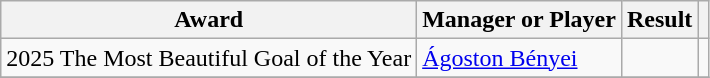<table class="wikitable" style="text-align:center;">
<tr>
<th>Award</th>
<th>Manager or Player</th>
<th>Result</th>
<th></th>
</tr>
<tr>
<td style="text-align:left;">2025 The Most Beautiful Goal of the Year</td>
<td style="text-align:left;"> <a href='#'>Ágoston Bényei</a></td>
<td></td>
<td></td>
</tr>
<tr>
</tr>
</table>
